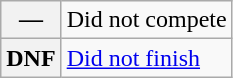<table class="wikitable">
<tr>
<th scope="row">—</th>
<td>Did not compete</td>
</tr>
<tr>
<th scope="row">DNF</th>
<td><a href='#'>Did not finish</a></td>
</tr>
</table>
